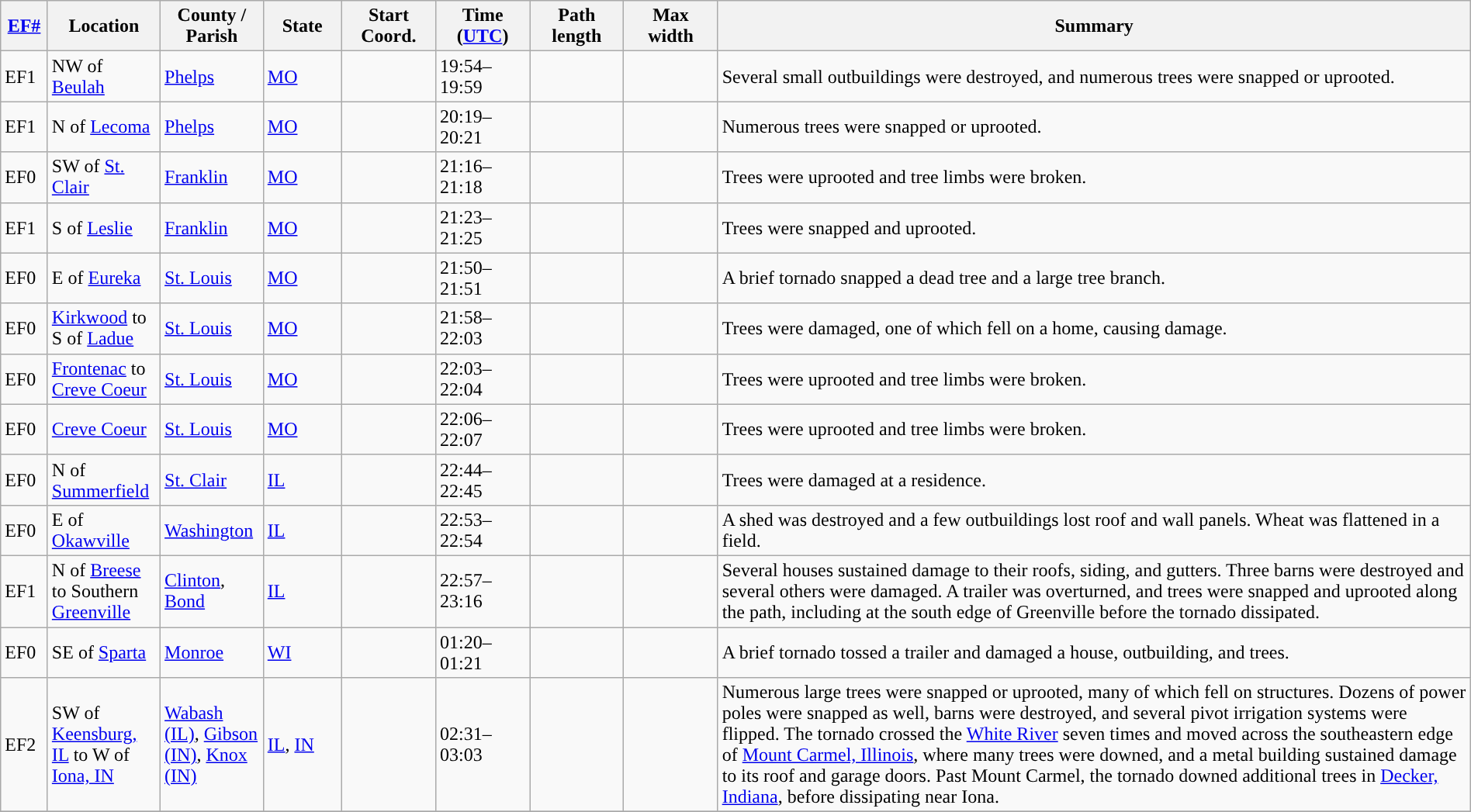<table class="wikitable sortable" style="width:100%;">
<tr>
<th scope="col"  style="width:3%; text-align:center;"><a href='#'>EF#</a></th>
<th scope="col"  style="width:7%; text-align:center;" class="unsortable">Location</th>
<th scope="col"  style="width:6%; text-align:center;" class="unsortable">County / Parish</th>
<th scope="col"  style="width:5%; text-align:center;">State</th>
<th scope="col"  style="width:6%; text-align:center;">Start Coord.</th>
<th scope="col"  style="width:6%; text-align:center;">Time (<a href='#'>UTC</a>)</th>
<th scope="col"  style="width:6%; text-align:center;">Path length</th>
<th scope="col"  style="width:6%; text-align:center;">Max width</th>
<th scope="col" class="unsortable" style="width:48%; text-align:center;">Summary</th>
</tr>
<tr>
<td>EF1</td>
<td>NW of <a href='#'>Beulah</a></td>
<td><a href='#'>Phelps</a></td>
<td><a href='#'>MO</a></td>
<td></td>
<td>19:54–19:59</td>
<td></td>
<td></td>
<td>Several small outbuildings were destroyed, and numerous trees were snapped or uprooted.</td>
</tr>
<tr>
<td>EF1</td>
<td>N of <a href='#'>Lecoma</a></td>
<td><a href='#'>Phelps</a></td>
<td><a href='#'>MO</a></td>
<td></td>
<td>20:19–20:21</td>
<td></td>
<td></td>
<td>Numerous trees were snapped or uprooted.</td>
</tr>
<tr>
<td>EF0</td>
<td>SW of <a href='#'>St. Clair</a></td>
<td><a href='#'>Franklin</a></td>
<td><a href='#'>MO</a></td>
<td></td>
<td>21:16–21:18</td>
<td></td>
<td></td>
<td>Trees were uprooted and tree limbs were broken.</td>
</tr>
<tr>
<td>EF1</td>
<td>S of <a href='#'>Leslie</a></td>
<td><a href='#'>Franklin</a></td>
<td><a href='#'>MO</a></td>
<td></td>
<td>21:23–21:25</td>
<td></td>
<td></td>
<td>Trees were snapped and uprooted.</td>
</tr>
<tr>
<td>EF0</td>
<td>E of <a href='#'>Eureka</a></td>
<td><a href='#'>St. Louis</a></td>
<td><a href='#'>MO</a></td>
<td></td>
<td>21:50–21:51</td>
<td></td>
<td></td>
<td>A brief tornado snapped a dead tree and a large tree branch.</td>
</tr>
<tr>
<td>EF0</td>
<td><a href='#'>Kirkwood</a> to S of <a href='#'>Ladue</a></td>
<td><a href='#'>St. Louis</a></td>
<td><a href='#'>MO</a></td>
<td></td>
<td>21:58–22:03</td>
<td></td>
<td></td>
<td>Trees were damaged, one of which fell on a home, causing damage.</td>
</tr>
<tr>
<td>EF0</td>
<td><a href='#'>Frontenac</a> to <a href='#'>Creve Coeur</a></td>
<td><a href='#'>St. Louis</a></td>
<td><a href='#'>MO</a></td>
<td></td>
<td>22:03–22:04</td>
<td></td>
<td></td>
<td>Trees were uprooted and tree limbs were broken.</td>
</tr>
<tr>
<td>EF0</td>
<td><a href='#'>Creve Coeur</a></td>
<td><a href='#'>St. Louis</a></td>
<td><a href='#'>MO</a></td>
<td></td>
<td>22:06–22:07</td>
<td></td>
<td></td>
<td>Trees were uprooted and tree limbs were broken.</td>
</tr>
<tr>
<td>EF0</td>
<td>N of <a href='#'>Summerfield</a></td>
<td><a href='#'>St. Clair</a></td>
<td><a href='#'>IL</a></td>
<td></td>
<td>22:44–22:45</td>
<td></td>
<td></td>
<td>Trees were damaged at a residence.</td>
</tr>
<tr>
<td>EF0</td>
<td>E of <a href='#'>Okawville</a></td>
<td><a href='#'>Washington</a></td>
<td><a href='#'>IL</a></td>
<td></td>
<td>22:53–22:54</td>
<td></td>
<td></td>
<td>A shed was destroyed and a few outbuildings lost roof and wall panels. Wheat was flattened in a field.</td>
</tr>
<tr>
<td>EF1</td>
<td>N of <a href='#'>Breese</a> to Southern <a href='#'>Greenville</a></td>
<td><a href='#'>Clinton</a>, <a href='#'>Bond</a></td>
<td><a href='#'>IL</a></td>
<td></td>
<td>22:57–23:16</td>
<td></td>
<td></td>
<td>Several houses sustained damage to their roofs, siding, and gutters. Three barns were destroyed and several others were damaged. A trailer was overturned, and trees were snapped and uprooted along the path, including at the south edge of Greenville before the tornado dissipated.</td>
</tr>
<tr>
<td>EF0</td>
<td>SE of <a href='#'>Sparta</a></td>
<td><a href='#'>Monroe</a></td>
<td><a href='#'>WI</a></td>
<td></td>
<td>01:20–01:21</td>
<td></td>
<td></td>
<td>A brief tornado tossed a trailer and damaged a house, outbuilding, and trees.</td>
</tr>
<tr>
<td>EF2</td>
<td>SW of <a href='#'>Keensburg, IL</a> to W of <a href='#'>Iona, IN</a></td>
<td><a href='#'>Wabash (IL)</a>, <a href='#'>Gibson (IN)</a>, <a href='#'>Knox (IN)</a></td>
<td><a href='#'>IL</a>, <a href='#'>IN</a></td>
<td></td>
<td>02:31–03:03</td>
<td></td>
<td></td>
<td>Numerous large trees were snapped or uprooted, many of which fell on structures. Dozens of power poles were snapped as well, barns were destroyed, and several pivot irrigation systems were flipped. The tornado crossed the <a href='#'>White River</a> seven times and moved across the southeastern edge of <a href='#'>Mount Carmel, Illinois</a>, where many trees were downed, and a metal building sustained damage to its roof and garage doors. Past Mount Carmel, the tornado downed additional trees in <a href='#'>Decker, Indiana</a>, before dissipating near Iona.</td>
</tr>
<tr>
</tr>
</table>
